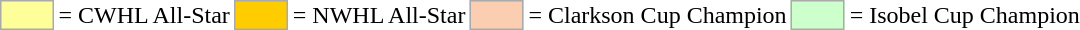<table>
<tr>
<td style="background-color:#FFFF99; border:1px solid #aaaaaa; width:2em;"></td>
<td>= CWHL All-Star</td>
<td style="background-color:#FFCC00; border:1px solid #aaaaaa; width:2em;"></td>
<td>= NWHL All-Star</td>
<td style="background-color:#FBCEB1; border:1px solid #aaaaaa; width:2em;"></td>
<td>= Clarkson Cup Champion</td>
<td style="background-color:#CCFFCC; border:1px solid #aaaaaa; width:2em;"></td>
<td>= Isobel Cup Champion</td>
</tr>
</table>
